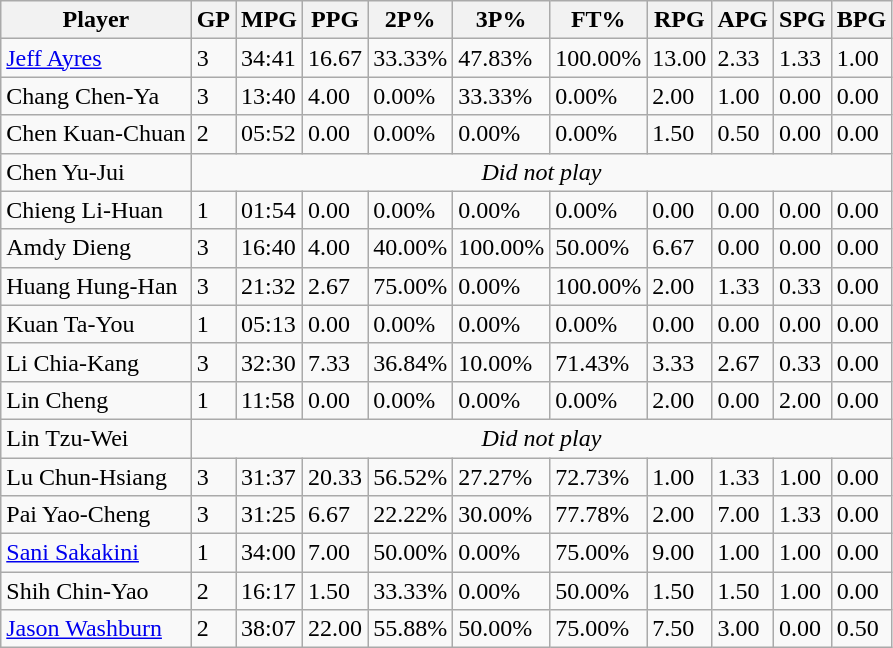<table class="wikitable">
<tr>
<th>Player</th>
<th>GP</th>
<th>MPG</th>
<th>PPG</th>
<th>2P%</th>
<th>3P%</th>
<th>FT%</th>
<th>RPG</th>
<th>APG</th>
<th>SPG</th>
<th>BPG</th>
</tr>
<tr>
<td><a href='#'>Jeff Ayres</a></td>
<td>3</td>
<td>34:41</td>
<td>16.67</td>
<td>33.33%</td>
<td>47.83%</td>
<td>100.00%</td>
<td>13.00</td>
<td>2.33</td>
<td>1.33</td>
<td>1.00</td>
</tr>
<tr>
<td>Chang Chen-Ya</td>
<td>3</td>
<td>13:40</td>
<td>4.00</td>
<td>0.00%</td>
<td>33.33%</td>
<td>0.00%</td>
<td>2.00</td>
<td>1.00</td>
<td>0.00</td>
<td>0.00</td>
</tr>
<tr>
<td>Chen Kuan-Chuan</td>
<td>2</td>
<td>05:52</td>
<td>0.00</td>
<td>0.00%</td>
<td>0.00%</td>
<td>0.00%</td>
<td>1.50</td>
<td>0.50</td>
<td>0.00</td>
<td>0.00</td>
</tr>
<tr>
<td>Chen Yu-Jui</td>
<td colspan=10 align=center><em>Did not play</em></td>
</tr>
<tr>
<td>Chieng Li-Huan</td>
<td>1</td>
<td>01:54</td>
<td>0.00</td>
<td>0.00%</td>
<td>0.00%</td>
<td>0.00%</td>
<td>0.00</td>
<td>0.00</td>
<td>0.00</td>
<td>0.00</td>
</tr>
<tr>
<td>Amdy Dieng</td>
<td>3</td>
<td>16:40</td>
<td>4.00</td>
<td>40.00%</td>
<td>100.00%</td>
<td>50.00%</td>
<td>6.67</td>
<td>0.00</td>
<td>0.00</td>
<td>0.00</td>
</tr>
<tr>
<td>Huang Hung-Han</td>
<td>3</td>
<td>21:32</td>
<td>2.67</td>
<td>75.00%</td>
<td>0.00%</td>
<td>100.00%</td>
<td>2.00</td>
<td>1.33</td>
<td>0.33</td>
<td>0.00</td>
</tr>
<tr>
<td>Kuan Ta-You</td>
<td>1</td>
<td>05:13</td>
<td>0.00</td>
<td>0.00%</td>
<td>0.00%</td>
<td>0.00%</td>
<td>0.00</td>
<td>0.00</td>
<td>0.00</td>
<td>0.00</td>
</tr>
<tr>
<td>Li Chia-Kang</td>
<td>3</td>
<td>32:30</td>
<td>7.33</td>
<td>36.84%</td>
<td>10.00%</td>
<td>71.43%</td>
<td>3.33</td>
<td>2.67</td>
<td>0.33</td>
<td>0.00</td>
</tr>
<tr>
<td>Lin Cheng</td>
<td>1</td>
<td>11:58</td>
<td>0.00</td>
<td>0.00%</td>
<td>0.00%</td>
<td>0.00%</td>
<td>2.00</td>
<td>0.00</td>
<td>2.00</td>
<td>0.00</td>
</tr>
<tr>
<td>Lin Tzu-Wei</td>
<td colspan=10 align=center><em>Did not play</em></td>
</tr>
<tr>
<td>Lu Chun-Hsiang</td>
<td>3</td>
<td>31:37</td>
<td>20.33</td>
<td>56.52%</td>
<td>27.27%</td>
<td>72.73%</td>
<td>1.00</td>
<td>1.33</td>
<td>1.00</td>
<td>0.00</td>
</tr>
<tr>
<td>Pai Yao-Cheng</td>
<td>3</td>
<td>31:25</td>
<td>6.67</td>
<td>22.22%</td>
<td>30.00%</td>
<td>77.78%</td>
<td>2.00</td>
<td>7.00</td>
<td>1.33</td>
<td>0.00</td>
</tr>
<tr>
<td><a href='#'>Sani Sakakini</a></td>
<td>1</td>
<td>34:00</td>
<td>7.00</td>
<td>50.00%</td>
<td>0.00%</td>
<td>75.00%</td>
<td>9.00</td>
<td>1.00</td>
<td>1.00</td>
<td>0.00</td>
</tr>
<tr>
<td>Shih Chin-Yao</td>
<td>2</td>
<td>16:17</td>
<td>1.50</td>
<td>33.33%</td>
<td>0.00%</td>
<td>50.00%</td>
<td>1.50</td>
<td>1.50</td>
<td>1.00</td>
<td>0.00</td>
</tr>
<tr>
<td><a href='#'>Jason Washburn</a></td>
<td>2</td>
<td>38:07</td>
<td>22.00</td>
<td>55.88%</td>
<td>50.00%</td>
<td>75.00%</td>
<td>7.50</td>
<td>3.00</td>
<td>0.00</td>
<td>0.50</td>
</tr>
</table>
